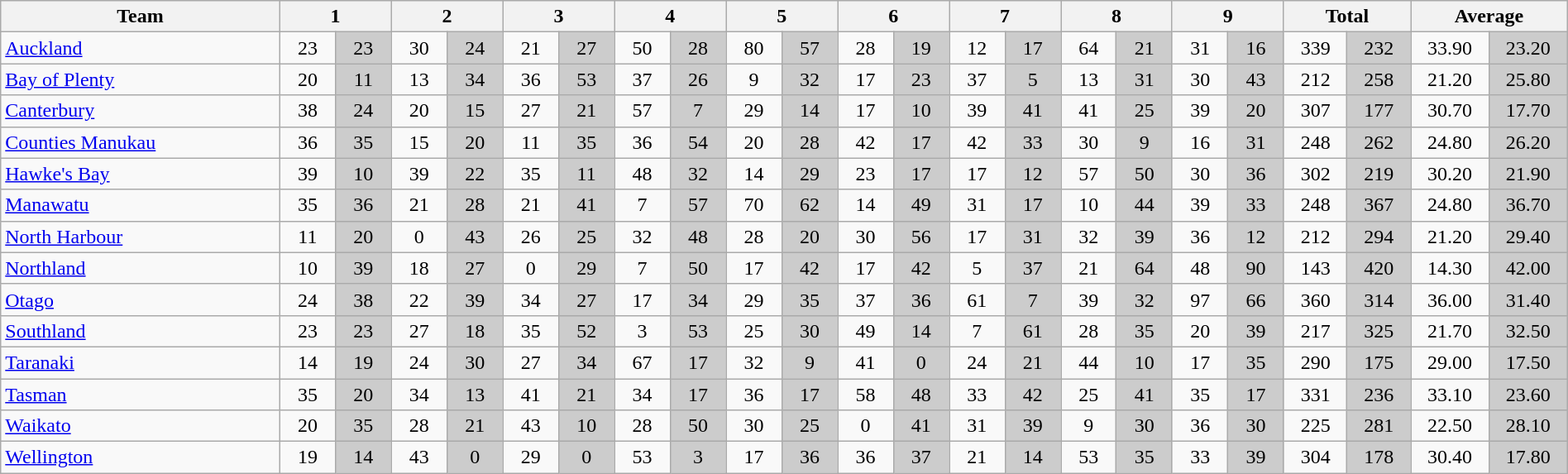<table class="wikitable" style="text-align:center;width:100%">
<tr>
<th style="width:10%">Team</th>
<th style="width:4%" colspan=2>1</th>
<th style="width:4%" colspan=2>2</th>
<th style="width:4%" colspan=2>3</th>
<th style="width:4%" colspan=2>4</th>
<th style="width:4%" colspan=2>5</th>
<th style="width:4%" colspan=2>6</th>
<th style="width:4%" colspan=2>7</th>
<th style="width:4%" colspan=2>8</th>
<th style="width:4%" colspan=2>9</th>
<th style="width:4%" colspan=2>Total</th>
<th style="width:4%" colspan=2>Average</th>
</tr>
<tr>
<td style="text-align:left"><a href='#'>Auckland</a></td>
<td>23</td>
<td style="background:#ccc">23</td>
<td>30</td>
<td style="background:#ccc">24</td>
<td>21</td>
<td style="background:#ccc">27</td>
<td>50</td>
<td style="background:#ccc">28</td>
<td>80</td>
<td style="background:#ccc">57</td>
<td>28</td>
<td style="background:#ccc">19</td>
<td>12</td>
<td style="background:#ccc">17</td>
<td>64</td>
<td style="background:#ccc">21</td>
<td>31</td>
<td style="background:#ccc">16</td>
<td>339</td>
<td style="background:#ccc">232</td>
<td>33.90</td>
<td style="background:#ccc">23.20</td>
</tr>
<tr>
<td style="text-align:left"><a href='#'>Bay of Plenty</a></td>
<td>20</td>
<td style="background:#ccc">11</td>
<td>13</td>
<td style="background:#ccc">34</td>
<td>36</td>
<td style="background:#ccc">53</td>
<td>37</td>
<td style="background:#ccc">26</td>
<td>9</td>
<td style="background:#ccc">32</td>
<td>17</td>
<td style="background:#ccc">23</td>
<td>37</td>
<td style="background:#ccc">5</td>
<td>13</td>
<td style="background:#ccc">31</td>
<td>30</td>
<td style="background:#ccc">43</td>
<td>212</td>
<td style="background:#ccc">258</td>
<td>21.20</td>
<td style="background:#ccc">25.80</td>
</tr>
<tr>
<td style="text-align:left"><a href='#'>Canterbury</a></td>
<td>38</td>
<td style="background:#ccc">24</td>
<td>20</td>
<td style="background:#ccc">15</td>
<td>27</td>
<td style="background:#ccc">21</td>
<td>57</td>
<td style="background:#ccc">7</td>
<td>29</td>
<td style="background:#ccc">14</td>
<td>17</td>
<td style="background:#ccc">10</td>
<td>39</td>
<td style="background:#ccc">41</td>
<td>41</td>
<td style="background:#ccc">25</td>
<td>39</td>
<td style="background:#ccc">20</td>
<td>307</td>
<td style="background:#ccc">177</td>
<td>30.70</td>
<td style="background:#ccc">17.70</td>
</tr>
<tr>
<td style="text-align:left"><a href='#'>Counties Manukau</a></td>
<td>36</td>
<td style="background:#ccc">35</td>
<td>15</td>
<td style="background:#ccc">20</td>
<td>11</td>
<td style="background:#ccc">35</td>
<td>36</td>
<td style="background:#ccc">54</td>
<td>20</td>
<td style="background:#ccc">28</td>
<td>42</td>
<td style="background:#ccc">17</td>
<td>42</td>
<td style="background:#ccc">33</td>
<td>30</td>
<td style="background:#ccc">9</td>
<td>16</td>
<td style="background:#ccc">31</td>
<td>248</td>
<td style="background:#ccc">262</td>
<td>24.80</td>
<td style="background:#ccc">26.20</td>
</tr>
<tr>
<td style="text-align:left"><a href='#'>Hawke's Bay</a></td>
<td>39</td>
<td style="background:#ccc">10</td>
<td>39</td>
<td style="background:#ccc">22</td>
<td>35</td>
<td style="background:#ccc">11</td>
<td>48</td>
<td style="background:#ccc">32</td>
<td>14</td>
<td style="background:#ccc">29</td>
<td>23</td>
<td style="background:#ccc">17</td>
<td>17</td>
<td style="background:#ccc">12</td>
<td>57</td>
<td style="background:#ccc">50</td>
<td>30</td>
<td style="background:#ccc">36</td>
<td>302</td>
<td style="background:#ccc">219</td>
<td>30.20</td>
<td style="background:#ccc">21.90</td>
</tr>
<tr>
<td style="text-align:left"><a href='#'>Manawatu</a></td>
<td>35</td>
<td style="background:#ccc">36</td>
<td>21</td>
<td style="background:#ccc">28</td>
<td>21</td>
<td style="background:#ccc">41</td>
<td>7</td>
<td style="background:#ccc">57</td>
<td>70</td>
<td style="background:#ccc">62</td>
<td>14</td>
<td style="background:#ccc">49</td>
<td>31</td>
<td style="background:#ccc">17</td>
<td>10</td>
<td style="background:#ccc">44</td>
<td>39</td>
<td style="background:#ccc">33</td>
<td>248</td>
<td style="background:#ccc">367</td>
<td>24.80</td>
<td style="background:#ccc">36.70</td>
</tr>
<tr>
<td style="text-align:left"><a href='#'>North Harbour</a></td>
<td>11</td>
<td style="background:#ccc">20</td>
<td>0</td>
<td style="background:#ccc">43</td>
<td>26</td>
<td style="background:#ccc">25</td>
<td>32</td>
<td style="background:#ccc">48</td>
<td>28</td>
<td style="background:#ccc">20</td>
<td>30</td>
<td style="background:#ccc">56</td>
<td>17</td>
<td style="background:#ccc">31</td>
<td>32</td>
<td style="background:#ccc">39</td>
<td>36</td>
<td style="background:#ccc">12</td>
<td>212</td>
<td style="background:#ccc">294</td>
<td>21.20</td>
<td style="background:#ccc">29.40</td>
</tr>
<tr>
<td style="text-align:left"><a href='#'>Northland</a></td>
<td>10</td>
<td style="background:#ccc">39</td>
<td>18</td>
<td style="background:#ccc">27</td>
<td>0</td>
<td style="background:#ccc">29</td>
<td>7</td>
<td style="background:#ccc">50</td>
<td>17</td>
<td style="background:#ccc">42</td>
<td>17</td>
<td style="background:#ccc">42</td>
<td>5</td>
<td style="background:#ccc">37</td>
<td>21</td>
<td style="background:#ccc">64</td>
<td>48</td>
<td style="background:#ccc">90</td>
<td>143</td>
<td style="background:#ccc">420</td>
<td>14.30</td>
<td style="background:#ccc">42.00</td>
</tr>
<tr>
<td style="text-align:left"><a href='#'>Otago</a></td>
<td>24</td>
<td style="background:#ccc">38</td>
<td>22</td>
<td style="background:#ccc">39</td>
<td>34</td>
<td style="background:#ccc">27</td>
<td>17</td>
<td style="background:#ccc">34</td>
<td>29</td>
<td style="background:#ccc">35</td>
<td>37</td>
<td style="background:#ccc">36</td>
<td>61</td>
<td style="background:#ccc">7</td>
<td>39</td>
<td style="background:#ccc">32</td>
<td>97</td>
<td style="background:#ccc">66</td>
<td>360</td>
<td style="background:#ccc">314</td>
<td>36.00</td>
<td style="background:#ccc">31.40</td>
</tr>
<tr>
<td style="text-align:left"><a href='#'>Southland</a></td>
<td>23</td>
<td style="background:#ccc">23</td>
<td>27</td>
<td style="background:#ccc">18</td>
<td>35</td>
<td style="background:#ccc">52</td>
<td>3</td>
<td style="background:#ccc">53</td>
<td>25</td>
<td style="background:#ccc">30</td>
<td>49</td>
<td style="background:#ccc">14</td>
<td>7</td>
<td style="background:#ccc">61</td>
<td>28</td>
<td style="background:#ccc">35</td>
<td>20</td>
<td style="background:#ccc">39</td>
<td>217</td>
<td style="background:#ccc">325</td>
<td>21.70</td>
<td style="background:#ccc">32.50</td>
</tr>
<tr>
<td style="text-align:left"><a href='#'>Taranaki</a></td>
<td>14</td>
<td style="background:#ccc">19</td>
<td>24</td>
<td style="background:#ccc">30</td>
<td>27</td>
<td style="background:#ccc">34</td>
<td>67</td>
<td style="background:#ccc">17</td>
<td>32</td>
<td style="background:#ccc">9</td>
<td>41</td>
<td style="background:#ccc">0</td>
<td>24</td>
<td style="background:#ccc">21</td>
<td>44</td>
<td style="background:#ccc">10</td>
<td>17</td>
<td style="background:#ccc">35</td>
<td>290</td>
<td style="background:#ccc">175</td>
<td>29.00</td>
<td style="background:#ccc">17.50</td>
</tr>
<tr>
<td style="text-align:left"><a href='#'>Tasman</a></td>
<td>35</td>
<td style="background:#ccc">20</td>
<td>34</td>
<td style="background:#ccc">13</td>
<td>41</td>
<td style="background:#ccc">21</td>
<td>34</td>
<td style="background:#ccc">17</td>
<td>36</td>
<td style="background:#ccc">17</td>
<td>58</td>
<td style="background:#ccc">48</td>
<td>33</td>
<td style="background:#ccc">42</td>
<td>25</td>
<td style="background:#ccc">41</td>
<td>35</td>
<td style="background:#ccc">17</td>
<td>331</td>
<td style="background:#ccc">236</td>
<td>33.10</td>
<td style="background:#ccc">23.60</td>
</tr>
<tr>
<td style="text-align:left"><a href='#'>Waikato</a></td>
<td>20</td>
<td style="background:#ccc">35</td>
<td>28</td>
<td style="background:#ccc">21</td>
<td>43</td>
<td style="background:#ccc">10</td>
<td>28</td>
<td style="background:#ccc">50</td>
<td>30</td>
<td style="background:#ccc">25</td>
<td>0</td>
<td style="background:#ccc">41</td>
<td>31</td>
<td style="background:#ccc">39</td>
<td>9</td>
<td style="background:#ccc">30</td>
<td>36</td>
<td style="background:#ccc">30</td>
<td>225</td>
<td style="background:#ccc">281</td>
<td>22.50</td>
<td style="background:#ccc">28.10</td>
</tr>
<tr>
<td style="text-align:left"><a href='#'>Wellington</a></td>
<td>19</td>
<td style="background:#ccc">14</td>
<td>43</td>
<td style="background:#ccc">0</td>
<td>29</td>
<td style="background:#ccc">0</td>
<td>53</td>
<td style="background:#ccc">3</td>
<td>17</td>
<td style="background:#ccc">36</td>
<td>36</td>
<td style="background:#ccc">37</td>
<td>21</td>
<td style="background:#ccc">14</td>
<td>53</td>
<td style="background:#ccc">35</td>
<td>33</td>
<td style="background:#ccc">39</td>
<td>304</td>
<td style="background:#ccc">178</td>
<td>30.40</td>
<td style="background:#ccc">17.80</td>
</tr>
</table>
